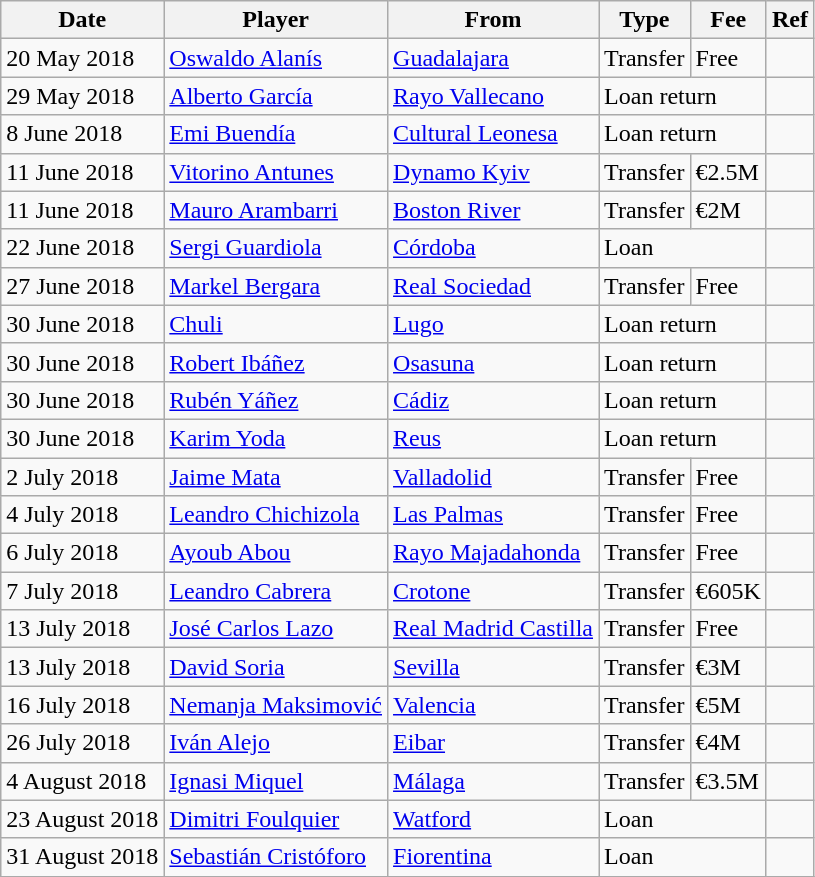<table class="wikitable">
<tr>
<th>Date</th>
<th>Player</th>
<th>From</th>
<th>Type</th>
<th>Fee</th>
<th>Ref</th>
</tr>
<tr>
<td>20 May 2018</td>
<td> <a href='#'>Oswaldo Alanís</a></td>
<td> <a href='#'>Guadalajara</a></td>
<td>Transfer</td>
<td>Free</td>
<td></td>
</tr>
<tr>
<td>29 May 2018</td>
<td> <a href='#'>Alberto García</a></td>
<td> <a href='#'>Rayo Vallecano</a></td>
<td colspan=2>Loan return</td>
<td></td>
</tr>
<tr>
<td>8 June 2018</td>
<td> <a href='#'>Emi Buendía</a></td>
<td> <a href='#'>Cultural Leonesa</a></td>
<td colspan=2>Loan return</td>
<td></td>
</tr>
<tr>
<td>11 June 2018</td>
<td> <a href='#'>Vitorino Antunes</a></td>
<td> <a href='#'>Dynamo Kyiv</a></td>
<td>Transfer</td>
<td>€2.5M</td>
<td></td>
</tr>
<tr>
<td>11 June 2018</td>
<td> <a href='#'>Mauro Arambarri</a></td>
<td> <a href='#'>Boston River</a></td>
<td>Transfer</td>
<td>€2M</td>
<td></td>
</tr>
<tr>
<td>22 June 2018</td>
<td> <a href='#'>Sergi Guardiola</a></td>
<td> <a href='#'>Córdoba</a></td>
<td colspan=2>Loan</td>
<td></td>
</tr>
<tr>
<td>27 June 2018</td>
<td> <a href='#'>Markel Bergara</a></td>
<td> <a href='#'>Real Sociedad</a></td>
<td>Transfer</td>
<td>Free</td>
<td></td>
</tr>
<tr>
<td>30 June 2018</td>
<td> <a href='#'>Chuli</a></td>
<td> <a href='#'>Lugo</a></td>
<td colspan=2>Loan return</td>
<td></td>
</tr>
<tr>
<td>30 June 2018</td>
<td> <a href='#'>Robert Ibáñez</a></td>
<td> <a href='#'>Osasuna</a></td>
<td colspan=2>Loan return</td>
<td></td>
</tr>
<tr>
<td>30 June 2018</td>
<td> <a href='#'>Rubén Yáñez</a></td>
<td> <a href='#'>Cádiz</a></td>
<td colspan=2>Loan return</td>
<td></td>
</tr>
<tr>
<td>30 June 2018</td>
<td> <a href='#'>Karim Yoda</a></td>
<td> <a href='#'>Reus</a></td>
<td colspan=2>Loan return</td>
<td></td>
</tr>
<tr>
<td>2 July 2018</td>
<td> <a href='#'>Jaime Mata</a></td>
<td> <a href='#'>Valladolid</a></td>
<td>Transfer</td>
<td>Free</td>
<td></td>
</tr>
<tr>
<td>4 July 2018</td>
<td> <a href='#'>Leandro Chichizola</a></td>
<td> <a href='#'>Las Palmas</a></td>
<td>Transfer</td>
<td>Free</td>
<td></td>
</tr>
<tr>
<td>6 July 2018</td>
<td> <a href='#'>Ayoub Abou</a></td>
<td> <a href='#'>Rayo Majadahonda</a></td>
<td>Transfer</td>
<td>Free</td>
<td></td>
</tr>
<tr>
<td>7 July 2018</td>
<td> <a href='#'>Leandro Cabrera</a></td>
<td> <a href='#'>Crotone</a></td>
<td>Transfer</td>
<td>€605K</td>
<td></td>
</tr>
<tr>
<td>13 July 2018</td>
<td> <a href='#'>José Carlos Lazo</a></td>
<td> <a href='#'>Real Madrid Castilla</a></td>
<td>Transfer</td>
<td>Free</td>
<td></td>
</tr>
<tr>
<td>13 July 2018</td>
<td> <a href='#'>David Soria</a></td>
<td> <a href='#'>Sevilla</a></td>
<td>Transfer</td>
<td>€3M</td>
<td></td>
</tr>
<tr>
<td>16 July 2018</td>
<td> <a href='#'>Nemanja Maksimović</a></td>
<td> <a href='#'>Valencia</a></td>
<td>Transfer</td>
<td>€5M</td>
<td></td>
</tr>
<tr>
<td>26 July 2018</td>
<td> <a href='#'>Iván Alejo</a></td>
<td> <a href='#'>Eibar</a></td>
<td>Transfer</td>
<td>€4M</td>
<td></td>
</tr>
<tr>
<td>4 August 2018</td>
<td> <a href='#'>Ignasi Miquel</a></td>
<td> <a href='#'>Málaga</a></td>
<td>Transfer</td>
<td>€3.5M</td>
<td></td>
</tr>
<tr>
<td>23 August 2018</td>
<td> <a href='#'>Dimitri Foulquier</a></td>
<td> <a href='#'>Watford</a></td>
<td colspan=2>Loan</td>
<td></td>
</tr>
<tr>
<td>31 August 2018</td>
<td> <a href='#'>Sebastián Cristóforo</a></td>
<td> <a href='#'>Fiorentina</a></td>
<td colspan=2>Loan</td>
<td></td>
</tr>
<tr>
</tr>
</table>
